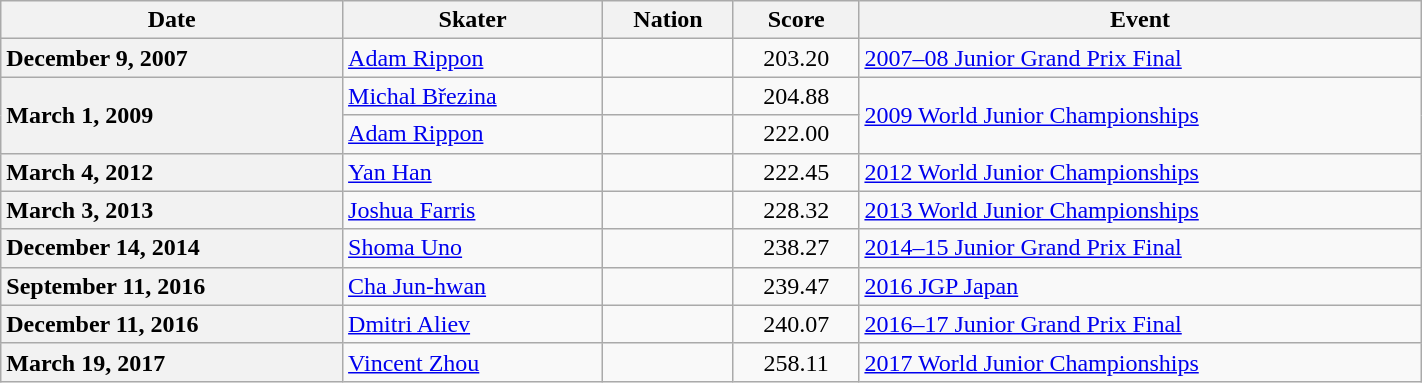<table class="wikitable unsortable" style="text-align:left; width:75%">
<tr>
<th scope="col">Date</th>
<th scope="col">Skater</th>
<th scope="col">Nation</th>
<th scope="col">Score</th>
<th scope="col">Event</th>
</tr>
<tr>
<th scope="row" style="text-align:left">December 9, 2007</th>
<td><a href='#'>Adam Rippon</a></td>
<td></td>
<td style="text-align:center">203.20</td>
<td><a href='#'>2007–08 Junior Grand Prix Final</a></td>
</tr>
<tr>
<th scope="row" style="text-align:left" rowspan="2">March 1, 2009</th>
<td><a href='#'>Michal Březina</a></td>
<td></td>
<td style="text-align:center">204.88</td>
<td rowspan="2"><a href='#'>2009 World Junior Championships</a></td>
</tr>
<tr>
<td><a href='#'>Adam Rippon</a></td>
<td></td>
<td style="text-align:center">222.00</td>
</tr>
<tr>
<th scope="row" style="text-align:left">March 4, 2012</th>
<td><a href='#'>Yan Han</a></td>
<td></td>
<td style="text-align:center">222.45</td>
<td><a href='#'>2012 World Junior Championships</a></td>
</tr>
<tr>
<th scope="row" style="text-align:left">March 3, 2013</th>
<td><a href='#'>Joshua Farris</a></td>
<td></td>
<td style="text-align:center">228.32</td>
<td><a href='#'>2013 World Junior Championships</a></td>
</tr>
<tr>
<th scope="row" style="text-align:left">December 14, 2014</th>
<td><a href='#'>Shoma Uno</a></td>
<td></td>
<td style="text-align:center">238.27</td>
<td><a href='#'>2014–15 Junior Grand Prix Final</a></td>
</tr>
<tr>
<th scope="row" style="text-align:left">September 11, 2016</th>
<td><a href='#'>Cha Jun-hwan</a></td>
<td></td>
<td style="text-align:center">239.47</td>
<td><a href='#'>2016 JGP Japan</a></td>
</tr>
<tr>
<th scope="row" style="text-align:left">December 11, 2016</th>
<td><a href='#'>Dmitri Aliev</a></td>
<td></td>
<td style="text-align:center">240.07</td>
<td><a href='#'>2016–17 Junior Grand Prix Final</a></td>
</tr>
<tr>
<th scope="row" style="text-align:left">March 19, 2017</th>
<td><a href='#'>Vincent Zhou</a></td>
<td></td>
<td style="text-align:center">258.11</td>
<td><a href='#'>2017 World Junior Championships</a></td>
</tr>
</table>
